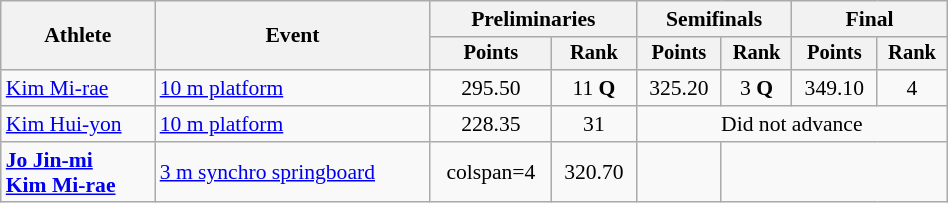<table class="wikitable" style="text-align:center; font-size:90%; width:50%;">
<tr>
<th rowspan=2>Athlete</th>
<th rowspan=2>Event</th>
<th colspan=2>Preliminaries</th>
<th colspan=2>Semifinals</th>
<th colspan=2>Final</th>
</tr>
<tr style="font-size:95%">
<th>Points</th>
<th>Rank</th>
<th>Points</th>
<th>Rank</th>
<th>Points</th>
<th>Rank</th>
</tr>
<tr>
<td align=left><a href='#'>Kim Mi-rae</a></td>
<td align=left><a href='#'>10 m platform</a></td>
<td>295.50</td>
<td>11 <strong>Q</strong></td>
<td>325.20</td>
<td>3 <strong>Q</strong></td>
<td>349.10</td>
<td>4</td>
</tr>
<tr>
<td align=left><a href='#'>Kim Hui-yon</a></td>
<td align=left><a href='#'>10 m platform</a></td>
<td>228.35</td>
<td>31</td>
<td colspan=4>Did not advance</td>
</tr>
<tr>
<td align=left><strong><a href='#'>Jo Jin-mi</a><br> <a href='#'>Kim Mi-rae</a></strong></td>
<td align=left><a href='#'>3 m synchro springboard</a></td>
<td>colspan=4 </td>
<td>320.70</td>
<td></td>
</tr>
</table>
